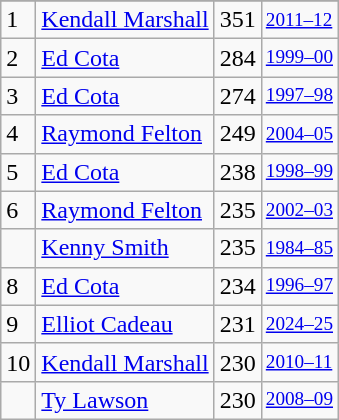<table class="wikitable">
<tr>
</tr>
<tr>
<td>1</td>
<td><a href='#'>Kendall Marshall</a></td>
<td>351</td>
<td style="font-size:80%;"><a href='#'>2011–12</a></td>
</tr>
<tr>
<td>2</td>
<td><a href='#'>Ed Cota</a></td>
<td>284</td>
<td style="font-size:80%;"><a href='#'>1999–00</a></td>
</tr>
<tr>
<td>3</td>
<td><a href='#'>Ed Cota</a></td>
<td>274</td>
<td style="font-size:80%;"><a href='#'>1997–98</a></td>
</tr>
<tr>
<td>4</td>
<td><a href='#'>Raymond Felton</a></td>
<td>249</td>
<td style="font-size:80%;"><a href='#'>2004–05</a></td>
</tr>
<tr>
<td>5</td>
<td><a href='#'>Ed Cota</a></td>
<td>238</td>
<td style="font-size:80%;"><a href='#'>1998–99</a></td>
</tr>
<tr>
<td>6</td>
<td><a href='#'>Raymond Felton</a></td>
<td>235</td>
<td style="font-size:80%;"><a href='#'>2002–03</a></td>
</tr>
<tr>
<td></td>
<td><a href='#'>Kenny Smith</a></td>
<td>235</td>
<td style="font-size:80%;"><a href='#'>1984–85</a></td>
</tr>
<tr>
<td>8</td>
<td><a href='#'>Ed Cota</a></td>
<td>234</td>
<td style="font-size:80%;"><a href='#'>1996–97</a></td>
</tr>
<tr>
<td>9</td>
<td><a href='#'>Elliot Cadeau</a></td>
<td>231</td>
<td style="font-size:80%;"><a href='#'>2024–25</a></td>
</tr>
<tr>
<td>10</td>
<td><a href='#'>Kendall Marshall</a></td>
<td>230</td>
<td style="font-size:80%;"><a href='#'>2010–11</a></td>
</tr>
<tr>
<td></td>
<td><a href='#'>Ty Lawson</a></td>
<td>230</td>
<td style="font-size:80%;"><a href='#'>2008–09</a></td>
</tr>
</table>
